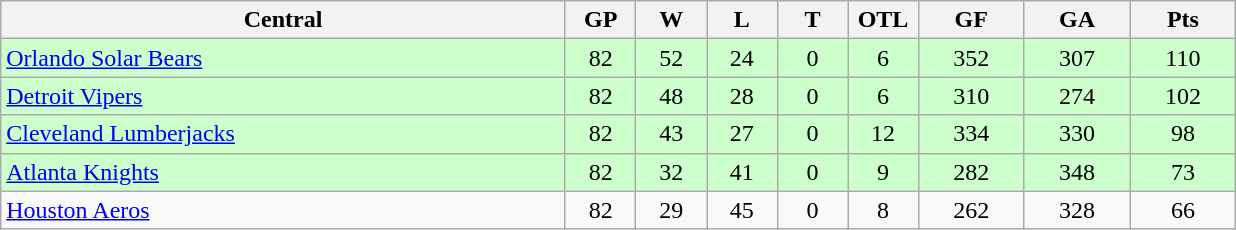<table class="wikitable">
<tr>
<th width="40%">Central</th>
<th width="5%">GP</th>
<th width="5%">W</th>
<th width="5%">L</th>
<th width="5%">T</th>
<th width="5%">OTL</th>
<th width="7.5%">GF</th>
<th width="7.5%">GA</th>
<th width="7.5%">Pts</th>
</tr>
<tr align="center" bgcolor="#CCFFCC">
<td align="left"><a href='#'>Orlando Solar Bears</a></td>
<td>82</td>
<td>52</td>
<td>24</td>
<td>0</td>
<td>6</td>
<td>352</td>
<td>307</td>
<td>110</td>
</tr>
<tr align="center" bgcolor="#CCFFCC">
<td align="left"><a href='#'>Detroit Vipers</a></td>
<td>82</td>
<td>48</td>
<td>28</td>
<td>0</td>
<td>6</td>
<td>310</td>
<td>274</td>
<td>102</td>
</tr>
<tr align="center" bgcolor="#CCFFCC">
<td align="left"><a href='#'>Cleveland Lumberjacks</a></td>
<td>82</td>
<td>43</td>
<td>27</td>
<td>0</td>
<td>12</td>
<td>334</td>
<td>330</td>
<td>98</td>
</tr>
<tr align="center" bgcolor="#CCFFCC">
<td align="left"><a href='#'>Atlanta Knights</a></td>
<td>82</td>
<td>32</td>
<td>41</td>
<td>0</td>
<td>9</td>
<td>282</td>
<td>348</td>
<td>73</td>
</tr>
<tr align="center">
<td align="left"><a href='#'>Houston Aeros</a></td>
<td>82</td>
<td>29</td>
<td>45</td>
<td>0</td>
<td>8</td>
<td>262</td>
<td>328</td>
<td>66</td>
</tr>
</table>
